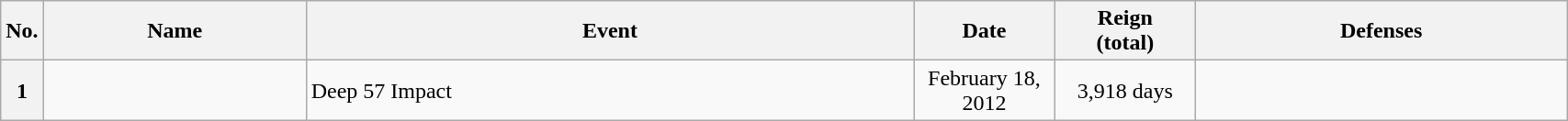<table class="wikitable" style="width:90%;">
<tr>
<th style="width:2%;">No.</th>
<th>Name</th>
<th>Event</th>
<th style="width:9%;">Date</th>
<th style="width:9%;">Reign<br>(total)</th>
<th>Defenses</th>
</tr>
<tr>
<th>1</th>
<td><br></td>
<td>Deep 57 Impact<br></td>
<td align=center>February 18, 2012</td>
<td align=center>3,918 days</td>
<td></td>
</tr>
</table>
